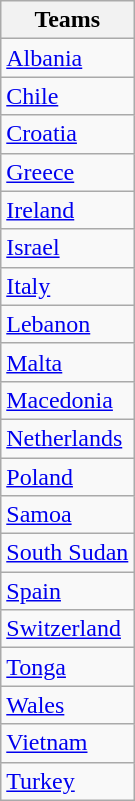<table class="wikitable">
<tr>
<th>Teams</th>
</tr>
<tr>
<td> <a href='#'>Albania</a></td>
</tr>
<tr>
<td> <a href='#'>Chile</a></td>
</tr>
<tr>
<td> <a href='#'>Croatia</a></td>
</tr>
<tr>
<td> <a href='#'>Greece</a></td>
</tr>
<tr>
<td> <a href='#'>Ireland</a></td>
</tr>
<tr>
<td> <a href='#'>Israel</a></td>
</tr>
<tr>
<td> <a href='#'>Italy</a></td>
</tr>
<tr>
<td> <a href='#'>Lebanon</a></td>
</tr>
<tr>
<td> <a href='#'>Malta</a></td>
</tr>
<tr>
<td> <a href='#'>Macedonia</a></td>
</tr>
<tr>
<td> <a href='#'>Netherlands</a></td>
</tr>
<tr>
<td> <a href='#'>Poland</a></td>
</tr>
<tr>
<td> <a href='#'>Samoa</a></td>
</tr>
<tr>
<td> <a href='#'>South Sudan</a></td>
</tr>
<tr>
<td> <a href='#'>Spain</a></td>
</tr>
<tr>
<td> <a href='#'>Switzerland</a></td>
</tr>
<tr>
<td> <a href='#'>Tonga</a></td>
</tr>
<tr>
<td> <a href='#'>Wales</a></td>
</tr>
<tr>
<td> <a href='#'>Vietnam</a></td>
</tr>
<tr>
<td> <a href='#'>Turkey</a></td>
</tr>
</table>
